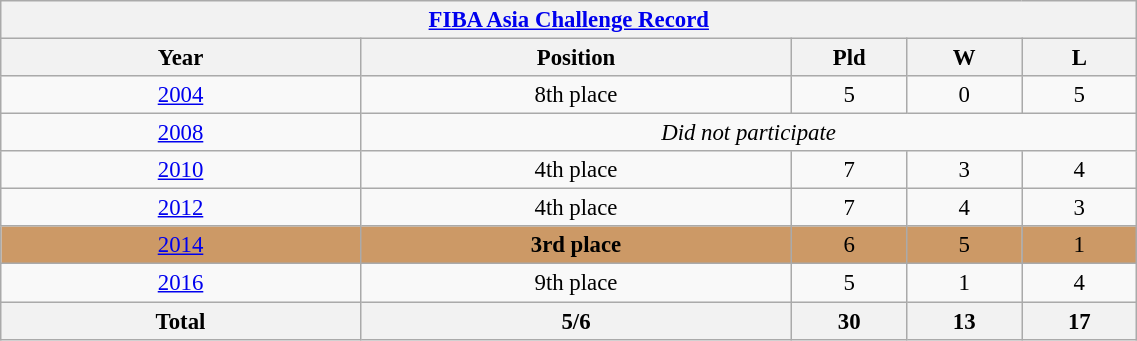<table class="wikitable collapsible autocollapse" style="text-align: center; font-size:95%;" width=60%>
<tr>
<th colspan=9><a href='#'>FIBA Asia Challenge Record</a></th>
</tr>
<tr>
<th width=25%>Year</th>
<th width=30%>Position</th>
<th width=8%>Pld</th>
<th width=8%>W</th>
<th width=8%>L</th>
</tr>
<tr>
<td> <a href='#'>2004</a></td>
<td>8th place</td>
<td>5</td>
<td>0</td>
<td>5</td>
</tr>
<tr>
<td> <a href='#'>2008</a></td>
<td colspan=4><em>Did not participate</em></td>
</tr>
<tr>
<td> <a href='#'>2010</a></td>
<td>4th place</td>
<td>7</td>
<td>3</td>
<td>4</td>
</tr>
<tr>
<td> <a href='#'>2012</a></td>
<td>4th place</td>
<td>7</td>
<td>4</td>
<td>3</td>
</tr>
<tr bgcolor=#cc9966>
<td> <a href='#'>2014</a></td>
<td><strong>3rd place</strong></td>
<td>6</td>
<td>5</td>
<td>1</td>
</tr>
<tr>
<td> <a href='#'>2016</a></td>
<td>9th place</td>
<td>5</td>
<td>1</td>
<td>4</td>
</tr>
<tr>
<th><strong>Total</strong></th>
<th>5/6</th>
<th>30</th>
<th>13</th>
<th>17</th>
</tr>
</table>
